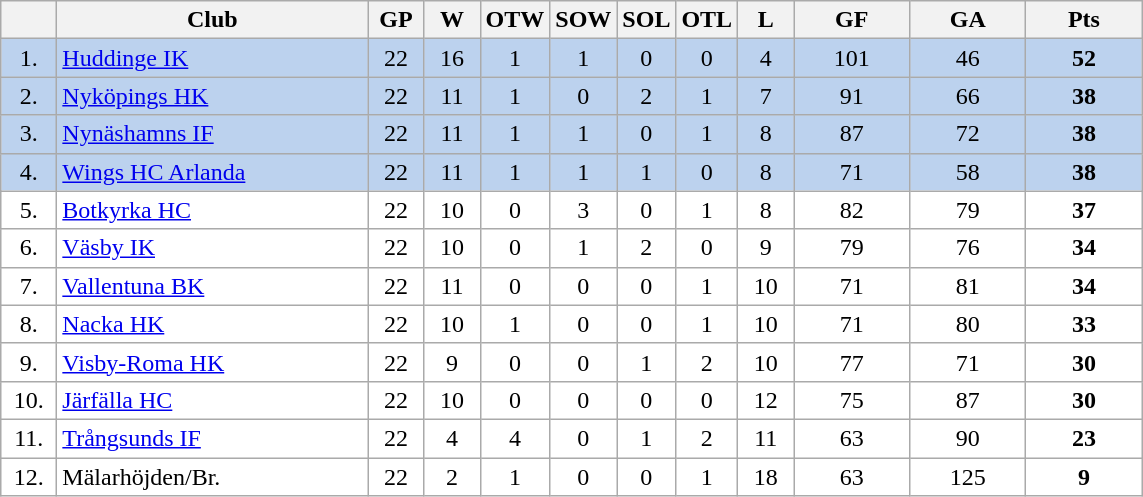<table class="wikitable">
<tr>
<th width="30"></th>
<th width="200">Club</th>
<th width="30">GP</th>
<th width="30">W</th>
<th width="30">OTW</th>
<th width="30">SOW</th>
<th width="30">SOL</th>
<th width="30">OTL</th>
<th width="30">L</th>
<th width="70">GF</th>
<th width="70">GA</th>
<th width="70">Pts</th>
</tr>
<tr bgcolor="#BCD2EE" align="center">
<td>1.</td>
<td align="left"><a href='#'>Huddinge IK</a></td>
<td>22</td>
<td>16</td>
<td>1</td>
<td>1</td>
<td>0</td>
<td>0</td>
<td>4</td>
<td>101</td>
<td>46</td>
<td><strong>52</strong></td>
</tr>
<tr bgcolor="#BCD2EE" align="center">
<td>2.</td>
<td align="left"><a href='#'>Nyköpings HK</a></td>
<td>22</td>
<td>11</td>
<td>1</td>
<td>0</td>
<td>2</td>
<td>1</td>
<td>7</td>
<td>91</td>
<td>66</td>
<td><strong>38</strong></td>
</tr>
<tr bgcolor="#BCD2EE" align="center">
<td>3.</td>
<td align="left"><a href='#'>Nynäshamns IF</a></td>
<td>22</td>
<td>11</td>
<td>1</td>
<td>1</td>
<td>0</td>
<td>1</td>
<td>8</td>
<td>87</td>
<td>72</td>
<td><strong>38</strong></td>
</tr>
<tr bgcolor="#BCD2EE" align="center">
<td>4.</td>
<td align="left"><a href='#'>Wings HC Arlanda</a></td>
<td>22</td>
<td>11</td>
<td>1</td>
<td>1</td>
<td>1</td>
<td>0</td>
<td>8</td>
<td>71</td>
<td>58</td>
<td><strong>38</strong></td>
</tr>
<tr bgcolor="#FFFFFF" align="center">
<td>5.</td>
<td align="left"><a href='#'>Botkyrka HC</a></td>
<td>22</td>
<td>10</td>
<td>0</td>
<td>3</td>
<td>0</td>
<td>1</td>
<td>8</td>
<td>82</td>
<td>79</td>
<td><strong>37</strong></td>
</tr>
<tr bgcolor="#FFFFFF" align="center">
<td>6.</td>
<td align="left"><a href='#'>Väsby IK</a></td>
<td>22</td>
<td>10</td>
<td>0</td>
<td>1</td>
<td>2</td>
<td>0</td>
<td>9</td>
<td>79</td>
<td>76</td>
<td><strong>34</strong></td>
</tr>
<tr bgcolor="#FFFFFF" align="center">
<td>7.</td>
<td align="left"><a href='#'>Vallentuna BK</a></td>
<td>22</td>
<td>11</td>
<td>0</td>
<td>0</td>
<td>0</td>
<td>1</td>
<td>10</td>
<td>71</td>
<td>81</td>
<td><strong>34</strong></td>
</tr>
<tr bgcolor="#FFFFFF" align="center">
<td>8.</td>
<td align="left"><a href='#'>Nacka HK</a></td>
<td>22</td>
<td>10</td>
<td>1</td>
<td>0</td>
<td>0</td>
<td>1</td>
<td>10</td>
<td>71</td>
<td>80</td>
<td><strong>33</strong></td>
</tr>
<tr bgcolor="#FFFFFF" align="center">
<td>9.</td>
<td align="left"><a href='#'>Visby-Roma HK</a></td>
<td>22</td>
<td>9</td>
<td>0</td>
<td>0</td>
<td>1</td>
<td>2</td>
<td>10</td>
<td>77</td>
<td>71</td>
<td><strong>30</strong></td>
</tr>
<tr bgcolor="#FFFFFF" align="center">
<td>10.</td>
<td align="left"><a href='#'>Järfälla HC</a></td>
<td>22</td>
<td>10</td>
<td>0</td>
<td>0</td>
<td>0</td>
<td>0</td>
<td>12</td>
<td>75</td>
<td>87</td>
<td><strong>30</strong></td>
</tr>
<tr bgcolor="#FFFFFF" align="center">
<td>11.</td>
<td align="left"><a href='#'>Trångsunds IF</a></td>
<td>22</td>
<td>4</td>
<td>4</td>
<td>0</td>
<td>1</td>
<td>2</td>
<td>11</td>
<td>63</td>
<td>90</td>
<td><strong>23</strong></td>
</tr>
<tr bgcolor="#FFFFFF" align="center">
<td>12.</td>
<td align="left">Mälarhöjden/Br.</td>
<td>22</td>
<td>2</td>
<td>1</td>
<td>0</td>
<td>0</td>
<td>1</td>
<td>18</td>
<td>63</td>
<td>125</td>
<td><strong>9</strong></td>
</tr>
</table>
